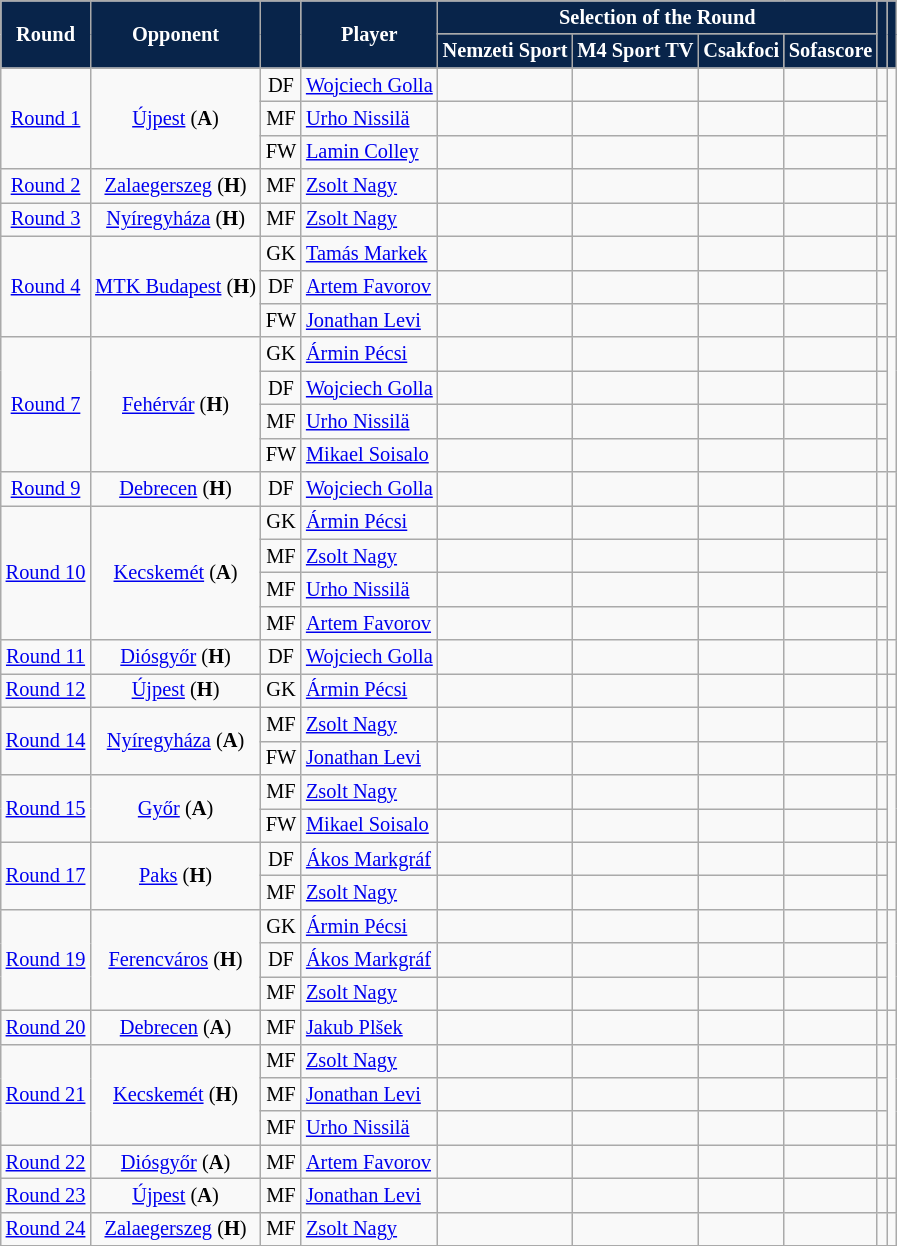<table class="wikitable sortable sticky-header-multi" style="text-align:center; font-size:85%;">
<tr>
<th rowspan="2" style="background-color:#08244a; color:#ffffff;">Round</th>
<th rowspan="2" style="background-color:#08244a; color:#ffffff;">Opponent</th>
<th rowspan="2" style="background-color:#08244a; color:#ffffff;"></th>
<th rowspan="2" style="background-color:#08244a; color:#ffffff;">Player</th>
<th colspan="4" style="background-color:#08244a; color:#ffffff;">Selection of the Round</th>
<th rowspan="2" style="background-color:#08244a; color:#ffffff;"></th>
<th rowspan="2" style="background-color:#08244a; color:#ffffff;" class="unsortable"></th>
</tr>
<tr>
<th style="background-color:#08244a; color:#ffffff;">Nemzeti Sport</th>
<th style="background-color:#08244a; color:#ffffff;">M4 Sport TV</th>
<th style="background-color:#08244a; color:#ffffff;">Csakfoci</th>
<th style="background-color:#08244a; color:#ffffff;">Sofascore</th>
</tr>
<tr>
<td rowspan="3"><a href='#'>Round 1</a></td>
<td rowspan="3"><a href='#'>Újpest</a> (<strong>A</strong>)</td>
<td>DF</td>
<td style="text-align:left;" data-sort-value="Golla"> <a href='#'>Wojciech Golla</a></td>
<td></td>
<td></td>
<td></td>
<td></td>
<td></td>
<td rowspan="3"></td>
</tr>
<tr>
<td>MF</td>
<td style="text-align:left;" data-sort-value="Nissila"> <a href='#'>Urho Nissilä</a></td>
<td></td>
<td></td>
<td></td>
<td></td>
<td></td>
</tr>
<tr>
<td>FW</td>
<td style="text-align:left;" data-sort-value="Colley"> <a href='#'>Lamin Colley</a></td>
<td></td>
<td></td>
<td></td>
<td></td>
<td></td>
</tr>
<tr>
<td><a href='#'>Round 2</a></td>
<td><a href='#'>Zalaegerszeg</a> (<strong>H</strong>)</td>
<td>MF</td>
<td style="text-align:left;" data-sort-value="NagyZs"> <a href='#'>Zsolt Nagy</a></td>
<td></td>
<td></td>
<td></td>
<td></td>
<td></td>
<td></td>
</tr>
<tr>
<td><a href='#'>Round 3</a></td>
<td><a href='#'>Nyíregyháza</a> (<strong>H</strong>)</td>
<td>MF</td>
<td style="text-align:left;" data-sort-value="NagyZs"> <a href='#'>Zsolt Nagy</a></td>
<td></td>
<td></td>
<td></td>
<td></td>
<td></td>
<td></td>
</tr>
<tr>
<td rowspan="3"><a href='#'>Round 4</a></td>
<td rowspan="3"><a href='#'>MTK Budapest</a> (<strong>H</strong>)</td>
<td>GK</td>
<td style="text-align:left;" data-sort-value="Markek"> <a href='#'>Tamás Markek</a></td>
<td></td>
<td></td>
<td></td>
<td></td>
<td></td>
<td rowspan="3"></td>
</tr>
<tr>
<td>DF</td>
<td style="text-align:left;" data-sort-value="Favorov"> <a href='#'>Artem Favorov</a></td>
<td></td>
<td></td>
<td></td>
<td></td>
<td></td>
</tr>
<tr>
<td>FW</td>
<td style="text-align:left;" data-sort-value="Levi"> <a href='#'>Jonathan Levi</a></td>
<td></td>
<td></td>
<td></td>
<td></td>
<td></td>
</tr>
<tr>
<td rowspan="4"><a href='#'>Round 7</a></td>
<td rowspan="4"><a href='#'>Fehérvár</a> (<strong>H</strong>)</td>
<td>GK</td>
<td style="text-align:left;" data-sort-value="Pecsi"> <a href='#'>Ármin Pécsi</a></td>
<td></td>
<td></td>
<td></td>
<td></td>
<td></td>
<td rowspan="4"></td>
</tr>
<tr>
<td>DF</td>
<td style="text-align:left;" data-sort-value="Golla"> <a href='#'>Wojciech Golla</a></td>
<td></td>
<td></td>
<td></td>
<td></td>
<td></td>
</tr>
<tr>
<td>MF</td>
<td style="text-align:left;" data-sort-value="Nissila"> <a href='#'>Urho Nissilä</a></td>
<td></td>
<td></td>
<td></td>
<td></td>
<td></td>
</tr>
<tr>
<td>FW</td>
<td style="text-align:left;" data-sort-value="Soisalo"> <a href='#'>Mikael Soisalo</a></td>
<td></td>
<td></td>
<td></td>
<td></td>
<td></td>
</tr>
<tr>
<td><a href='#'>Round 9</a></td>
<td><a href='#'>Debrecen</a> (<strong>H</strong>)</td>
<td>DF</td>
<td style="text-align:left;" data-sort-value="Golla"> <a href='#'>Wojciech Golla</a></td>
<td></td>
<td></td>
<td></td>
<td></td>
<td></td>
<td></td>
</tr>
<tr>
<td rowspan="4"><a href='#'>Round 10</a></td>
<td rowspan="4"><a href='#'>Kecskemét</a> (<strong>A</strong>)</td>
<td>GK</td>
<td style="text-align:left;" data-sort-value="Pecsi"> <a href='#'>Ármin Pécsi</a></td>
<td></td>
<td></td>
<td></td>
<td></td>
<td></td>
<td rowspan="4"></td>
</tr>
<tr>
<td>MF</td>
<td style="text-align:left;" data-sort-value="NagyZs"> <a href='#'>Zsolt Nagy</a></td>
<td></td>
<td></td>
<td></td>
<td></td>
<td></td>
</tr>
<tr>
<td>MF</td>
<td style="text-align:left;" data-sort-value="Nissila"> <a href='#'>Urho Nissilä</a></td>
<td></td>
<td></td>
<td></td>
<td></td>
<td></td>
</tr>
<tr>
<td>MF</td>
<td style="text-align:left;" data-sort-value="Favorov"> <a href='#'>Artem Favorov</a></td>
<td></td>
<td></td>
<td></td>
<td></td>
<td></td>
</tr>
<tr>
<td><a href='#'>Round 11</a></td>
<td><a href='#'>Diósgyőr</a> (<strong>H</strong>)</td>
<td>DF</td>
<td style="text-align:left;" data-sort-value="Golla"> <a href='#'>Wojciech Golla</a></td>
<td></td>
<td></td>
<td></td>
<td></td>
<td></td>
<td></td>
</tr>
<tr>
<td><a href='#'>Round 12</a></td>
<td><a href='#'>Újpest</a> (<strong>H</strong>)</td>
<td>GK</td>
<td style="text-align:left;" data-sort-value="Pecsi"> <a href='#'>Ármin Pécsi</a></td>
<td></td>
<td></td>
<td></td>
<td></td>
<td></td>
<td></td>
</tr>
<tr>
<td rowspan="2"><a href='#'>Round 14</a></td>
<td rowspan="2"><a href='#'>Nyíregyháza</a> (<strong>A</strong>)</td>
<td>MF</td>
<td style="text-align:left;" data-sort-value="NagyZs"> <a href='#'>Zsolt Nagy</a></td>
<td></td>
<td></td>
<td></td>
<td></td>
<td></td>
<td rowspan="2"></td>
</tr>
<tr>
<td>FW</td>
<td style="text-align:left;" data-sort-value="Levi"> <a href='#'>Jonathan Levi</a></td>
<td></td>
<td></td>
<td></td>
<td></td>
<td></td>
</tr>
<tr>
<td rowspan="2"><a href='#'>Round 15</a></td>
<td rowspan="2"><a href='#'>Győr</a> (<strong>A</strong>)</td>
<td>MF</td>
<td style="text-align:left;" data-sort-value="NagyZs"> <a href='#'>Zsolt Nagy</a></td>
<td></td>
<td></td>
<td></td>
<td></td>
<td></td>
<td rowspan="2"></td>
</tr>
<tr>
<td>FW</td>
<td style="text-align:left;" data-sort-value="Soisalo"> <a href='#'>Mikael Soisalo</a></td>
<td></td>
<td></td>
<td></td>
<td></td>
<td></td>
</tr>
<tr>
<td rowspan="2"><a href='#'>Round 17</a></td>
<td rowspan="2"><a href='#'>Paks</a> (<strong>H</strong>)</td>
<td>DF</td>
<td style="text-align:left;" data-sort-value="Markgraf"> <a href='#'>Ákos Markgráf</a></td>
<td></td>
<td></td>
<td></td>
<td></td>
<td></td>
<td rowspan="2"></td>
</tr>
<tr>
<td>MF</td>
<td style="text-align:left;" data-sort-value="NagyZs"> <a href='#'>Zsolt Nagy</a></td>
<td></td>
<td></td>
<td></td>
<td></td>
<td></td>
</tr>
<tr>
<td rowspan="3"><a href='#'>Round 19</a></td>
<td rowspan="3"><a href='#'>Ferencváros</a> (<strong>H</strong>)</td>
<td>GK</td>
<td style="text-align:left;" data-sort-value="Pecsi"> <a href='#'>Ármin Pécsi</a></td>
<td></td>
<td></td>
<td></td>
<td></td>
<td></td>
<td rowspan="3"></td>
</tr>
<tr>
<td>DF</td>
<td style="text-align:left;" data-sort-value="Markgraf"> <a href='#'>Ákos Markgráf</a></td>
<td></td>
<td></td>
<td></td>
<td></td>
<td></td>
</tr>
<tr>
<td>MF</td>
<td style="text-align:left;" data-sort-value="NagyZs"> <a href='#'>Zsolt Nagy</a></td>
<td></td>
<td></td>
<td></td>
<td></td>
<td></td>
</tr>
<tr>
<td><a href='#'>Round 20</a></td>
<td><a href='#'>Debrecen</a> (<strong>A</strong>)</td>
<td>MF</td>
<td style="text-align:left;" data-sort-value="Plsek"> <a href='#'>Jakub Plšek</a></td>
<td></td>
<td></td>
<td></td>
<td></td>
<td></td>
<td></td>
</tr>
<tr>
<td rowspan="3"><a href='#'>Round 21</a></td>
<td rowspan="3"><a href='#'>Kecskemét</a> (<strong>H</strong>)</td>
<td>MF</td>
<td style="text-align:left;" data-sort-value="Nagy"> <a href='#'>Zsolt Nagy</a></td>
<td></td>
<td></td>
<td></td>
<td></td>
<td></td>
<td rowspan="3"></td>
</tr>
<tr>
<td>MF</td>
<td style="text-align:left;" data-sort-value="Levi"> <a href='#'>Jonathan Levi</a></td>
<td></td>
<td></td>
<td></td>
<td></td>
<td></td>
</tr>
<tr>
<td>MF</td>
<td style="text-align:left;" data-sort-value="Nissila"> <a href='#'>Urho Nissilä</a></td>
<td></td>
<td></td>
<td></td>
<td></td>
<td></td>
</tr>
<tr>
<td><a href='#'>Round 22</a></td>
<td><a href='#'>Diósgyőr</a> (<strong>A</strong>)</td>
<td>MF</td>
<td style="text-align:left;" data-sort-value="Favorov"> <a href='#'>Artem Favorov</a></td>
<td></td>
<td></td>
<td></td>
<td></td>
<td></td>
<td></td>
</tr>
<tr>
<td><a href='#'>Round 23</a></td>
<td><a href='#'>Újpest</a> (<strong>A</strong>)</td>
<td>MF</td>
<td style="text-align:left;" data-sort-value="Levi"> <a href='#'>Jonathan Levi</a></td>
<td></td>
<td></td>
<td></td>
<td></td>
<td></td>
<td></td>
</tr>
<tr>
<td rowspan="1"><a href='#'>Round 24</a></td>
<td rowspan="1"><a href='#'>Zalaegerszeg</a> (<strong>H</strong>)</td>
<td>MF</td>
<td style="text-align:left;" data-sort-value="Nagy"> <a href='#'>Zsolt Nagy</a></td>
<td></td>
<td></td>
<td></td>
<td></td>
<td></td>
<td rowspan="1"></td>
</tr>
<tr>
</tr>
</table>
